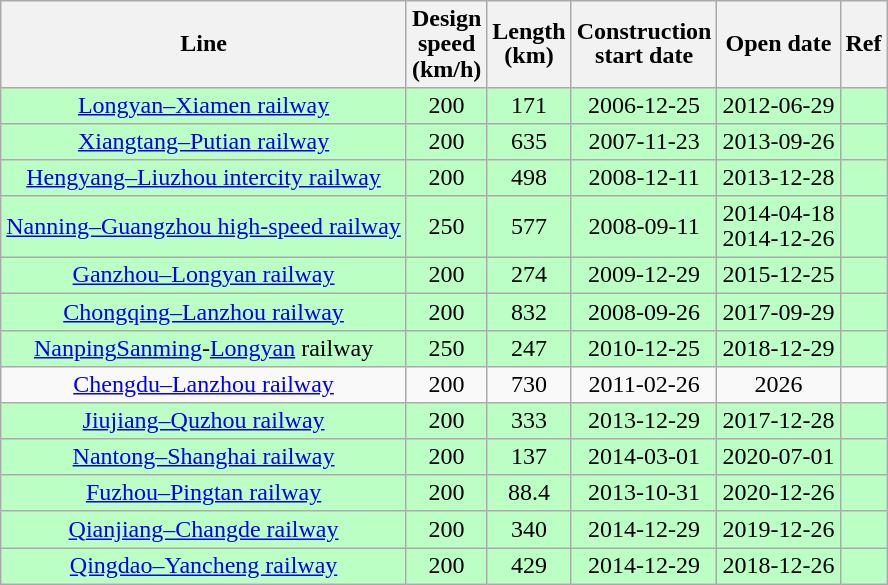<table class="wikitable sortable" style="text-align:center; line-height:1.05">
<tr>
<th>Line</th>
<th>Design<br>speed<br>(km/h)</th>
<th>Length<br>(km)</th>
<th>Construction<br>start date</th>
<th>Open date</th>
<th>Ref</th>
</tr>
<tr style="background:#bcffc5;">
<td><a href='#'>Longyan–Xiamen railway</a></td>
<td>200</td>
<td>171</td>
<td>2006-12-25</td>
<td>2012-06-29</td>
<td></td>
</tr>
<tr style="background:#bcffc5;">
<td><a href='#'>Xiangtang–Putian railway</a></td>
<td>200</td>
<td>635</td>
<td>2007-11-23</td>
<td>2013-09-26</td>
<td></td>
</tr>
<tr style="background:#bcffc5;">
<td><a href='#'>Hengyang–Liuzhou intercity railway</a></td>
<td>200</td>
<td>498</td>
<td>2008-12-11</td>
<td>2013-12-28</td>
<td></td>
</tr>
<tr style="background:#bcffc5;">
<td><a href='#'>Nanning–Guangzhou high-speed railway</a></td>
<td>250</td>
<td>577</td>
<td>2008-09-11</td>
<td>2014-04-18<br>2014-12-26</td>
<td><br></td>
</tr>
<tr style="background:#bcffc5;">
<td><a href='#'>Ganzhou–Longyan railway</a></td>
<td>200</td>
<td>274</td>
<td>2009-12-29</td>
<td>2015-12-25</td>
<td></td>
</tr>
<tr style="background:#bcffc5;">
<td><a href='#'>Chongqing–Lanzhou railway</a></td>
<td>200</td>
<td>832</td>
<td>2008-09-26</td>
<td>2017-09-29</td>
<td></td>
</tr>
<tr style="background:#bcffc5;">
<td><a href='#'>Nanping</a><a href='#'>Sanming</a>-<a href='#'>Longyan</a> railway</td>
<td>250</td>
<td>247</td>
<td>2010-12-25</td>
<td>2018-12-29</td>
<td></td>
</tr>
<tr>
<td><a href='#'>Chengdu–Lanzhou railway</a></td>
<td>200</td>
<td>730</td>
<td>2011-02-26</td>
<td>2026</td>
<td></td>
</tr>
<tr style="background:#bcffc5;">
<td><a href='#'>Jiujiang–Quzhou railway</a></td>
<td>200</td>
<td>333</td>
<td>2013-12-29</td>
<td>2017-12-28</td>
<td></td>
</tr>
<tr style="background:#bcffc5;">
<td><a href='#'>Nantong–Shanghai railway</a></td>
<td>200</td>
<td>137</td>
<td>2014-03-01</td>
<td>2020-07-01</td>
<td></td>
</tr>
<tr style="background:#bcffc5;">
<td><a href='#'>Fuzhou–Pingtan railway</a></td>
<td>200</td>
<td>88.4</td>
<td>2013-10-31</td>
<td>2020-12-26</td>
<td></td>
</tr>
<tr style="background:#bcffc5;">
<td><a href='#'>Qianjiang–Changde railway</a></td>
<td>200</td>
<td>340</td>
<td>2014-12-29</td>
<td>2019-12-26</td>
<td></td>
</tr>
<tr style="background:#bcffc5;">
<td><a href='#'>Qingdao–Yancheng railway</a></td>
<td>200</td>
<td>429</td>
<td>2014-12-29</td>
<td>2018-12-26</td>
<td></td>
</tr>
</table>
